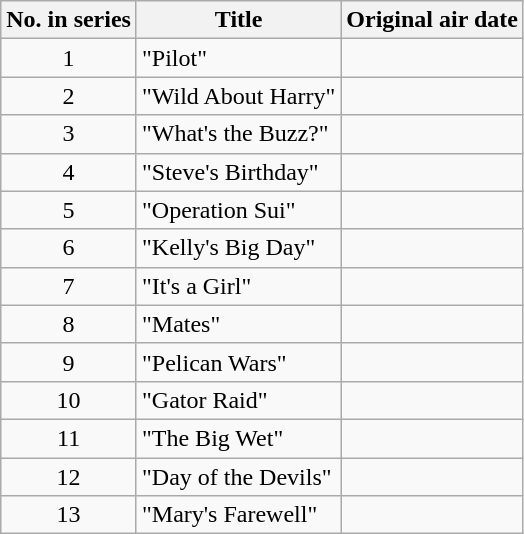<table class="wikitable plainrowheaders" style="text-align:center">
<tr>
<th scope="col">No. in series</th>
<th scope="col">Title</th>
<th scope="col">Original air date</th>
</tr>
<tr>
<td scope="row">1</td>
<td style="text-align:left">"Pilot"</td>
<td></td>
</tr>
<tr>
<td scope="row">2</td>
<td style="text-align:left">"Wild About Harry"</td>
<td></td>
</tr>
<tr>
<td scope="row">3</td>
<td style="text-align:left">"What's the Buzz?"</td>
<td></td>
</tr>
<tr>
<td scope="row">4</td>
<td style="text-align:left">"Steve's Birthday"</td>
<td></td>
</tr>
<tr>
<td scope="row">5</td>
<td style="text-align:left">"Operation Sui"</td>
<td></td>
</tr>
<tr>
<td scope="row">6</td>
<td style="text-align:left">"Kelly's Big Day"</td>
<td></td>
</tr>
<tr>
<td scope="row">7</td>
<td style="text-align:left">"It's a Girl"</td>
<td></td>
</tr>
<tr>
<td scope="row">8</td>
<td style="text-align:left">"Mates"</td>
<td></td>
</tr>
<tr>
<td scope="row">9</td>
<td style="text-align:left">"Pelican Wars"</td>
<td></td>
</tr>
<tr>
<td scope="row">10</td>
<td style="text-align:left">"Gator Raid"</td>
<td></td>
</tr>
<tr>
<td scope="row">11</td>
<td style="text-align:left">"The Big Wet"</td>
<td></td>
</tr>
<tr>
<td scope="row">12</td>
<td style="text-align:left">"Day of the Devils"</td>
<td></td>
</tr>
<tr>
<td scope="row">13</td>
<td style="text-align:left">"Mary's Farewell"</td>
<td></td>
</tr>
</table>
